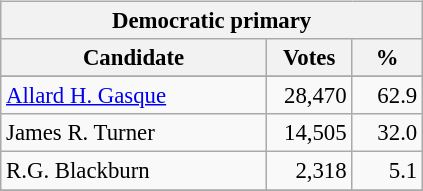<table class="wikitable" align="left" style="margin: 1em 1em 1em 0; font-size: 95%;">
<tr>
<th colspan="3">Democratic primary</th>
</tr>
<tr>
<th colspan="1" style="width: 170px">Candidate</th>
<th style="width: 50px">Votes</th>
<th style="width: 40px">%</th>
</tr>
<tr>
</tr>
<tr>
<td><a href='#'>Allard H. Gasque</a></td>
<td align="right">28,470</td>
<td align="right">62.9</td>
</tr>
<tr>
<td>James R. Turner</td>
<td align="right">14,505</td>
<td align="right">32.0</td>
</tr>
<tr>
<td>R.G. Blackburn</td>
<td align="right">2,318</td>
<td align="right">5.1</td>
</tr>
<tr>
</tr>
</table>
